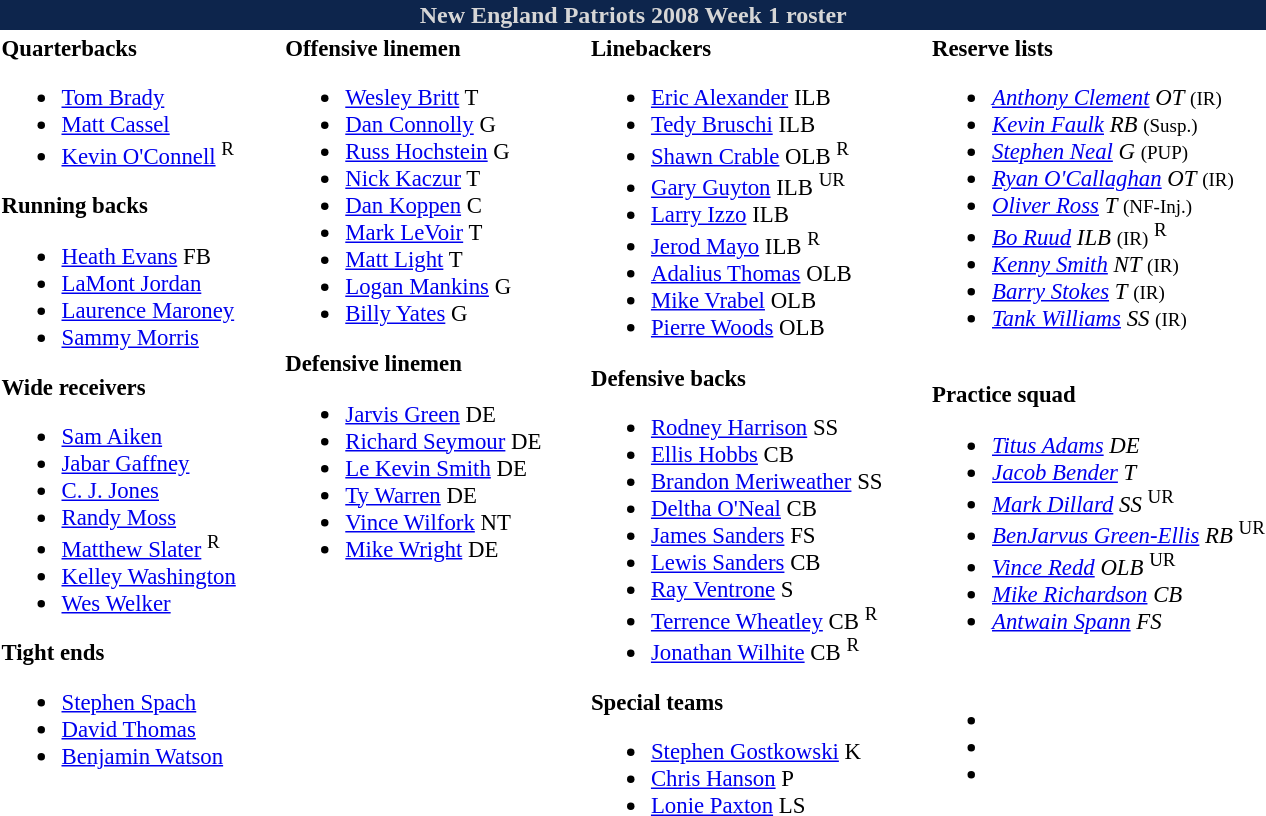<table class="toccolours" style="text-align: left;">
<tr>
<th colspan="9" style="background-color: #0d254c; color: #d6d6d6; text-align: center;">New England Patriots 2008 Week 1 roster</th>
</tr>
<tr>
<td style="font-size: 95%;" valign="top"><strong>Quarterbacks</strong><br><ul><li> <a href='#'>Tom Brady</a></li><li> <a href='#'>Matt Cassel</a></li><li> <a href='#'>Kevin O'Connell</a> <sup>R</sup></li></ul><strong>Running backs</strong><ul><li> <a href='#'>Heath Evans</a> FB</li><li> <a href='#'>LaMont Jordan</a></li><li> <a href='#'>Laurence Maroney</a></li><li> <a href='#'>Sammy Morris</a></li></ul><strong>Wide receivers</strong><ul><li> <a href='#'>Sam Aiken</a></li><li> <a href='#'>Jabar Gaffney</a></li><li> <a href='#'>C. J. Jones</a></li><li> <a href='#'>Randy Moss</a></li><li> <a href='#'>Matthew Slater</a>  <sup>R</sup></li><li> <a href='#'>Kelley Washington</a></li><li> <a href='#'>Wes Welker</a></li></ul><strong>Tight ends</strong><ul><li> <a href='#'>Stephen Spach</a></li><li> <a href='#'>David Thomas</a></li><li> <a href='#'>Benjamin Watson</a></li></ul></td>
<td style="width: 25px;"></td>
<td style="font-size: 95%;" valign="top"><strong>Offensive linemen</strong><br><ul><li> <a href='#'>Wesley Britt</a> T</li><li> <a href='#'>Dan Connolly</a> G</li><li> <a href='#'>Russ Hochstein</a> G</li><li> <a href='#'>Nick Kaczur</a> T</li><li> <a href='#'>Dan Koppen</a> C</li><li> <a href='#'>Mark LeVoir</a> T</li><li> <a href='#'>Matt Light</a> T</li><li> <a href='#'>Logan Mankins</a> G</li><li> <a href='#'>Billy Yates</a> G</li></ul><strong>Defensive linemen</strong><ul><li> <a href='#'>Jarvis Green</a> DE</li><li> <a href='#'>Richard Seymour</a> DE</li><li> <a href='#'>Le Kevin Smith</a> DE</li><li> <a href='#'>Ty Warren</a> DE</li><li> <a href='#'>Vince Wilfork</a> NT</li><li> <a href='#'>Mike Wright</a> DE</li></ul></td>
<td style="width: 25px;"></td>
<td style="font-size: 95%;" valign="top"><strong>Linebackers</strong><br><ul><li> <a href='#'>Eric Alexander</a> ILB</li><li> <a href='#'>Tedy Bruschi</a> ILB</li><li> <a href='#'>Shawn Crable</a> OLB <sup>R</sup></li><li> <a href='#'>Gary Guyton</a> ILB <sup>UR</sup></li><li> <a href='#'>Larry Izzo</a> ILB</li><li> <a href='#'>Jerod Mayo</a> ILB <sup>R</sup></li><li> <a href='#'>Adalius Thomas</a> OLB</li><li> <a href='#'>Mike Vrabel</a> OLB</li><li> <a href='#'>Pierre Woods</a> OLB</li></ul><strong>Defensive backs</strong><ul><li> <a href='#'>Rodney Harrison</a> SS</li><li> <a href='#'>Ellis Hobbs</a> CB</li><li> <a href='#'>Brandon Meriweather</a> SS</li><li> <a href='#'>Deltha O'Neal</a> CB</li><li> <a href='#'>James Sanders</a> FS</li><li> <a href='#'>Lewis Sanders</a> CB</li><li> <a href='#'>Ray Ventrone</a> S</li><li> <a href='#'>Terrence Wheatley</a> CB <sup>R</sup></li><li> <a href='#'>Jonathan Wilhite</a> CB <sup>R</sup></li></ul><strong>Special teams</strong><ul><li> <a href='#'>Stephen Gostkowski</a> K</li><li> <a href='#'>Chris Hanson</a> P</li><li> <a href='#'>Lonie Paxton</a> LS</li></ul></td>
<td style="width: 25px;"></td>
<td style="font-size: 95%;" valign="top"><strong>Reserve lists</strong><br><ul><li> <em><a href='#'>Anthony Clement</a> OT</em> <small>(IR)</small> </li><li> <em><a href='#'>Kevin Faulk</a> RB</em> <small>(Susp.)</small></li><li> <em><a href='#'>Stephen Neal</a> G</em> <small>(PUP)</small> </li><li> <em><a href='#'>Ryan O'Callaghan</a> OT</em> <small>(IR)</small> </li><li> <em><a href='#'>Oliver Ross</a> T</em> <small>(NF-Inj.)</small> </li><li> <em><a href='#'>Bo Ruud</a> ILB</em> <small>(IR)</small> <sup>R</sup> </li><li> <em><a href='#'>Kenny Smith</a> NT</em> <small>(IR)</small> </li><li> <em><a href='#'>Barry Stokes</a> T</em> <small>(IR)</small> </li><li> <em><a href='#'>Tank Williams</a> SS</em> <small>(IR)</small> </li></ul><br>
<strong>Practice squad</strong><ul><li> <em><a href='#'>Titus Adams</a> DE</em></li><li> <em><a href='#'>Jacob Bender</a> T</em></li><li> <em><a href='#'>Mark Dillard</a> SS</em> <sup>UR</sup></li><li> <em><a href='#'>BenJarvus Green-Ellis</a> RB</em> <sup>UR</sup></li><li> <em><a href='#'>Vince Redd</a> OLB</em> <sup>UR</sup></li><li> <em><a href='#'>Mike Richardson</a> CB</em></li><li> <em><a href='#'>Antwain Spann</a> FS</em></li></ul><br>
<ul><li></li><li></li><li></li></ul></td>
</tr>
<tr>
</tr>
</table>
